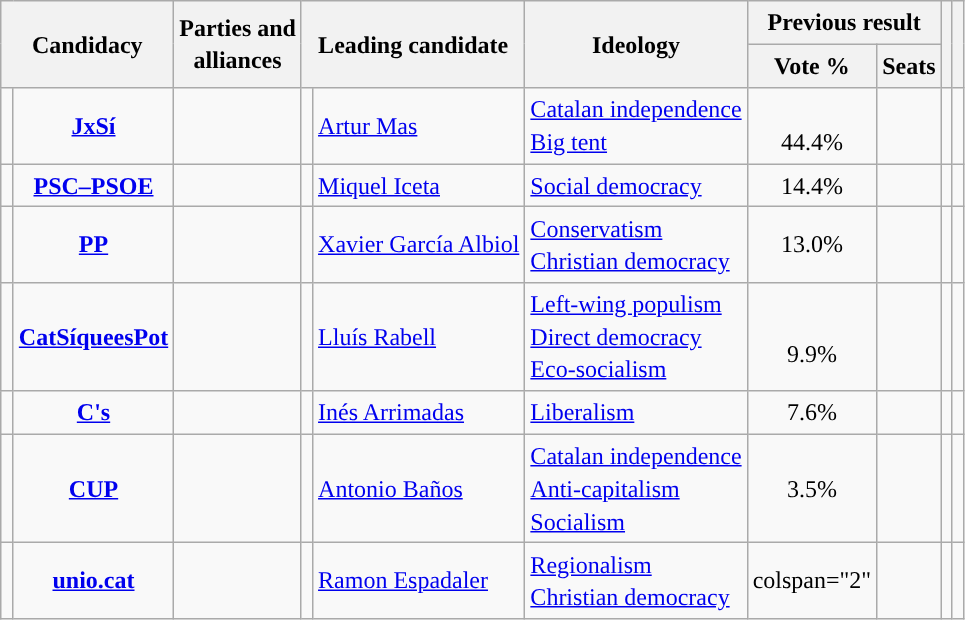<table class="wikitable" style="line-height:1.35em; text-align:left;">
<tr>
<th colspan="2" rowspan="2">Candidacy</th>
<th rowspan="2">Parties and<br>alliances</th>
<th colspan="2" rowspan="2">Leading candidate</th>
<th rowspan="2">Ideology</th>
<th colspan="2">Previous result</th>
<th rowspan="2"></th>
<th rowspan="2"></th>
</tr>
<tr>
<th>Vote %</th>
<th>Seats</th>
</tr>
<tr>
<td width="1" style="color:inherit;background:"></td>
<td align="center"><strong><a href='#'>JxSí</a></strong></td>
<td></td>
<td></td>
<td><a href='#'>Artur Mas</a></td>
<td><a href='#'>Catalan independence</a><br><a href='#'>Big tent</a></td>
<td align="center"><br>44.4%<br></td>
<td></td>
<td></td>
<td><br></td>
</tr>
<tr>
<td style="color:inherit;background:"></td>
<td align="center"><strong><a href='#'>PSC–PSOE</a></strong></td>
<td></td>
<td></td>
<td><a href='#'>Miquel Iceta</a></td>
<td><a href='#'>Social democracy</a></td>
<td align="center">14.4%</td>
<td></td>
<td></td>
<td></td>
</tr>
<tr>
<td style="color:inherit;background:"></td>
<td align="center"><strong><a href='#'>PP</a></strong></td>
<td></td>
<td></td>
<td><a href='#'>Xavier García Albiol</a></td>
<td><a href='#'>Conservatism</a><br><a href='#'>Christian democracy</a></td>
<td align="center">13.0%</td>
<td></td>
<td></td>
<td></td>
</tr>
<tr>
<td style="color:inherit;background:"></td>
<td align="center"><strong><a href='#'>CatSíqueesPot</a></strong></td>
<td></td>
<td></td>
<td><a href='#'>Lluís Rabell</a></td>
<td><a href='#'>Left-wing populism</a><br><a href='#'>Direct democracy</a><br><a href='#'>Eco-socialism</a></td>
<td align="center"><br>9.9%<br></td>
<td></td>
<td></td>
<td></td>
</tr>
<tr>
<td style="color:inherit;background:"></td>
<td align="center"><strong><a href='#'>C's</a></strong></td>
<td></td>
<td></td>
<td><a href='#'>Inés Arrimadas</a></td>
<td><a href='#'>Liberalism</a></td>
<td align="center">7.6%</td>
<td></td>
<td></td>
<td></td>
</tr>
<tr>
<td style="color:inherit;background:"></td>
<td align="center"><strong><a href='#'>CUP</a></strong></td>
<td></td>
<td></td>
<td><a href='#'>Antonio Baños</a></td>
<td><a href='#'>Catalan independence</a><br><a href='#'>Anti-capitalism</a><br><a href='#'>Socialism</a></td>
<td align="center">3.5%</td>
<td></td>
<td></td>
<td><br><br></td>
</tr>
<tr>
<td style="color:inherit;background:"></td>
<td align="center"><strong><a href='#'>unio.cat</a></strong></td>
<td></td>
<td></td>
<td><a href='#'>Ramon Espadaler</a></td>
<td><a href='#'>Regionalism</a><br><a href='#'>Christian democracy</a></td>
<td>colspan="2" </td>
<td></td>
<td><br></td>
</tr>
</table>
